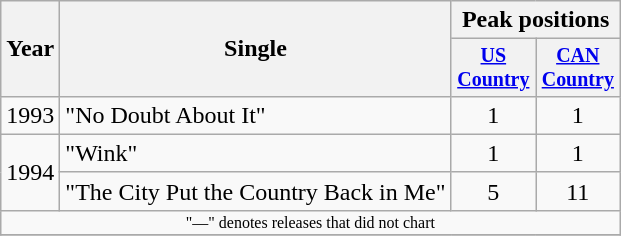<table class="wikitable" style="text-align:center;">
<tr>
<th rowspan="2">Year</th>
<th rowspan="2">Single</th>
<th colspan="2">Peak positions</th>
</tr>
<tr style="font-size:smaller;">
<th style="width:50px;"><a href='#'>US Country</a></th>
<th style="width:50px;"><a href='#'>CAN Country</a></th>
</tr>
<tr>
<td>1993</td>
<td style="text-align:left;">"No Doubt About It"</td>
<td>1</td>
<td>1</td>
</tr>
<tr>
<td rowspan="2">1994</td>
<td style="text-align:left;">"Wink"</td>
<td>1</td>
<td>1</td>
</tr>
<tr>
<td style="text-align:left;">"The City Put the Country Back in Me"</td>
<td>5</td>
<td>11</td>
</tr>
<tr>
<td colspan="7" style="font-size:8pt">"—" denotes releases that did not chart</td>
</tr>
<tr>
</tr>
</table>
